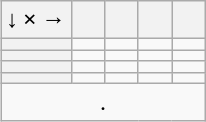<table class="wikitable" align="right" style="text-align:center; margin-left:0.5em; max-width: 230px;">
<tr>
<th width=15 nowrap>↓ × →</th>
<th width=15></th>
<th width=15></th>
<th width=15></th>
<th width=15></th>
</tr>
<tr>
<th></th>
<td></td>
<td></td>
<td></td>
<td></td>
</tr>
<tr>
<th></th>
<td></td>
<td></td>
<td></td>
<td></td>
</tr>
<tr>
<th></th>
<td></td>
<td></td>
<td></td>
<td></td>
</tr>
<tr>
<th></th>
<td></td>
<td></td>
<td></td>
<td></td>
</tr>
<tr>
<td colspan=5>.</td>
</tr>
</table>
